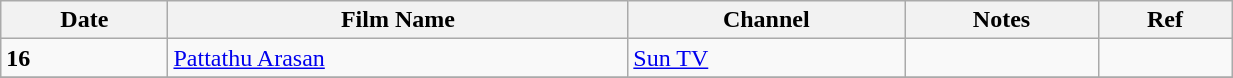<table class="wikitable" width="65%">
<tr>
<th>Date</th>
<th>Film Name</th>
<th>Channel</th>
<th>Notes</th>
<th>Ref</th>
</tr>
<tr>
<td rowspan="1"><strong>16</strong></td>
<td><a href='#'>Pattathu Arasan</a></td>
<td><a href='#'>Sun TV</a></td>
<td></td>
<td></td>
</tr>
<tr>
</tr>
</table>
